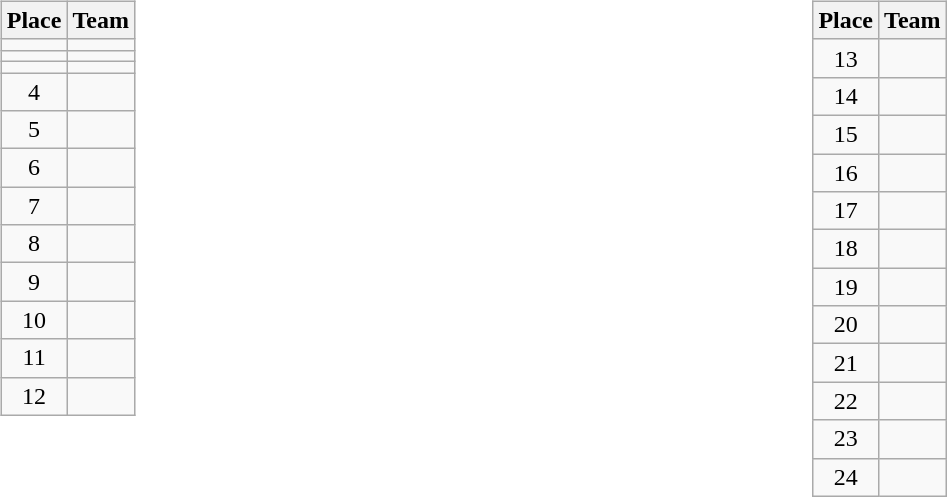<table>
<tr>
<td valign=top width=10%><br><table class=wikitable>
<tr>
<th>Place</th>
<th>Team</th>
</tr>
<tr>
<td align=center></td>
<td></td>
</tr>
<tr>
<td align=center></td>
<td></td>
</tr>
<tr>
<td align=center></td>
<td></td>
</tr>
<tr>
<td align=center>4</td>
<td></td>
</tr>
<tr>
<td align=center>5</td>
<td></td>
</tr>
<tr>
<td align=center>6</td>
<td></td>
</tr>
<tr>
<td align=center>7</td>
<td></td>
</tr>
<tr>
<td align=center>8</td>
<td></td>
</tr>
<tr>
<td align=center>9</td>
<td></td>
</tr>
<tr>
<td align=center>10</td>
<td></td>
</tr>
<tr>
<td align=center>11</td>
<td></td>
</tr>
<tr>
<td align=center>12</td>
<td></td>
</tr>
</table>
</td>
<td valign=top width=10%><br><table class=wikitable>
<tr>
<th>Place</th>
<th>Team</th>
</tr>
<tr>
<td align=center>13</td>
<td></td>
</tr>
<tr>
<td align=center>14</td>
<td></td>
</tr>
<tr>
<td align=center>15</td>
<td></td>
</tr>
<tr>
<td align=center>16</td>
<td></td>
</tr>
<tr>
<td align=center>17</td>
<td></td>
</tr>
<tr>
<td align=center>18</td>
<td></td>
</tr>
<tr>
<td align=center>19</td>
<td></td>
</tr>
<tr>
<td align=center>20</td>
<td></td>
</tr>
<tr>
<td align=center>21</td>
<td></td>
</tr>
<tr>
<td align=center>22</td>
<td></td>
</tr>
<tr>
<td align=center>23</td>
<td></td>
</tr>
<tr>
<td align=center>24</td>
<td></td>
</tr>
</table>
</td>
</tr>
</table>
